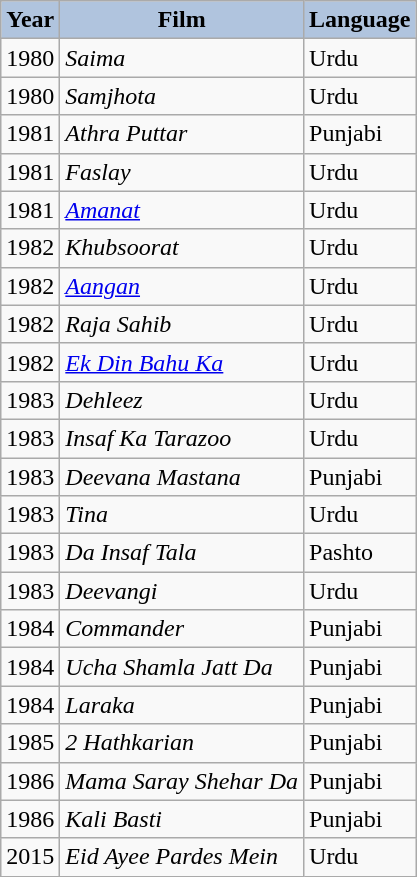<table class="wikitable sortable plainrowheaders">
<tr>
<th style="background:#B0C4DE;">Year</th>
<th style="background:#B0C4DE;">Film</th>
<th style="background:#B0C4DE;">Language</th>
</tr>
<tr>
<td>1980</td>
<td><em>Saima</em></td>
<td>Urdu</td>
</tr>
<tr>
<td>1980</td>
<td><em>Samjhota</em></td>
<td>Urdu </td>
</tr>
<tr>
<td>1981</td>
<td><em>Athra Puttar</em></td>
<td>Punjabi</td>
</tr>
<tr>
<td>1981</td>
<td><em>Faslay</em></td>
<td>Urdu</td>
</tr>
<tr>
<td>1981</td>
<td><em><a href='#'>Amanat</a></em></td>
<td>Urdu</td>
</tr>
<tr>
<td>1982</td>
<td><em>Khubsoorat</em></td>
<td>Urdu</td>
</tr>
<tr>
<td>1982</td>
<td><em><a href='#'>Aangan</a></em></td>
<td>Urdu</td>
</tr>
<tr>
<td>1982</td>
<td><em>Raja Sahib</em></td>
<td>Urdu</td>
</tr>
<tr>
<td>1982</td>
<td><em><a href='#'>Ek Din Bahu Ka</a></em></td>
<td>Urdu</td>
</tr>
<tr>
<td>1983</td>
<td><em>Dehleez</em></td>
<td>Urdu</td>
</tr>
<tr>
<td>1983</td>
<td><em>Insaf Ka Tarazoo</em></td>
<td>Urdu</td>
</tr>
<tr>
<td>1983</td>
<td><em>Deevana Mastana</em></td>
<td>Punjabi</td>
</tr>
<tr>
<td>1983</td>
<td><em>Tina</em></td>
<td>Urdu</td>
</tr>
<tr>
<td>1983</td>
<td><em>Da Insaf Tala</em></td>
<td>Pashto</td>
</tr>
<tr>
<td>1983</td>
<td><em>Deevangi</em></td>
<td>Urdu</td>
</tr>
<tr>
<td>1984</td>
<td><em>Commander</em></td>
<td>Punjabi</td>
</tr>
<tr>
<td>1984</td>
<td><em>Ucha Shamla Jatt Da</em></td>
<td>Punjabi</td>
</tr>
<tr>
<td>1984</td>
<td><em>Laraka</em></td>
<td>Punjabi</td>
</tr>
<tr>
<td>1985</td>
<td><em>2 Hathkarian</em></td>
<td>Punjabi</td>
</tr>
<tr>
<td>1986</td>
<td><em>Mama Saray Shehar Da</em></td>
<td>Punjabi</td>
</tr>
<tr>
<td>1986</td>
<td><em>Kali Basti</em></td>
<td>Punjabi</td>
</tr>
<tr>
<td>2015</td>
<td><em>Eid Ayee Pardes Mein</em></td>
<td>Urdu</td>
</tr>
</table>
